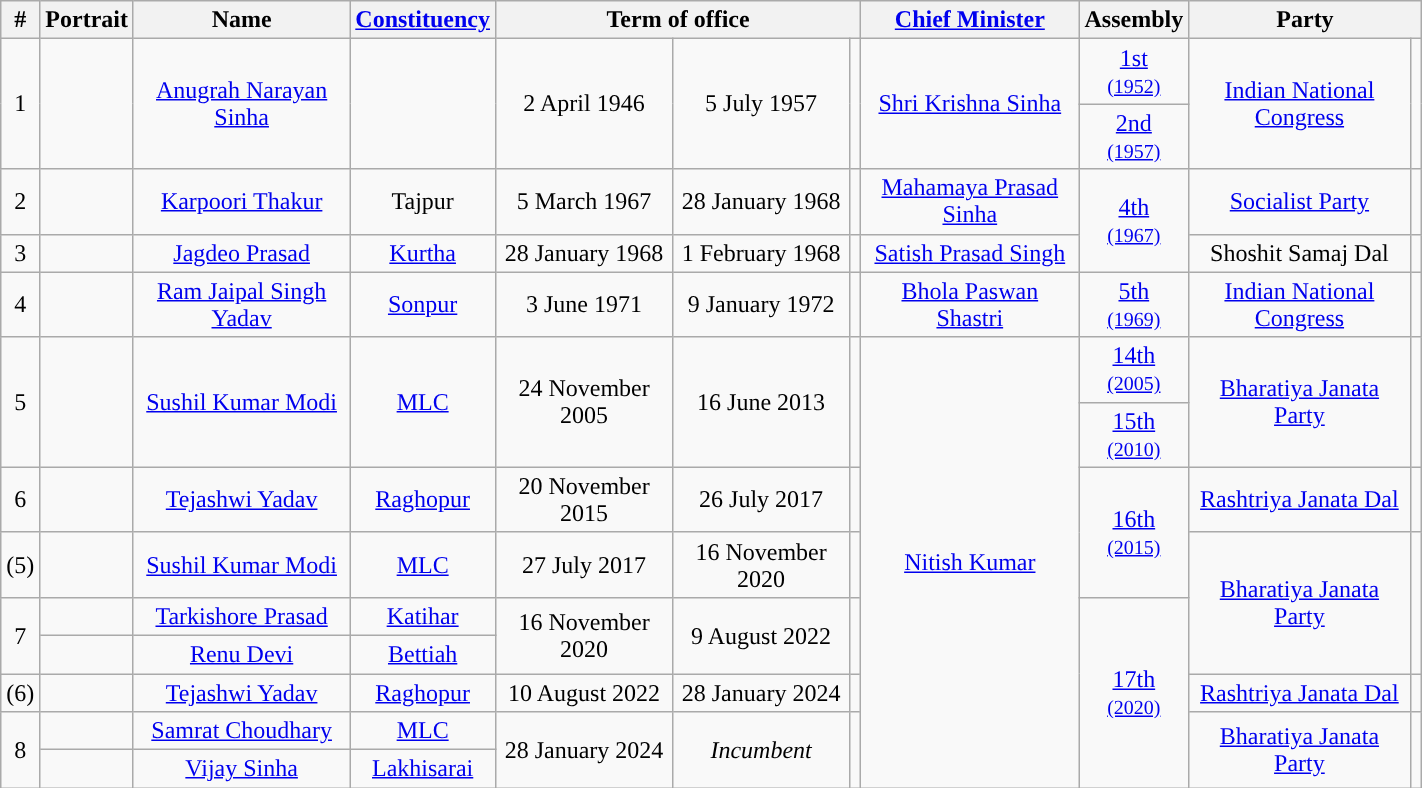<table class="wikitable" style="width:75%; text-align:center">
<tr>
<th>#</th>
<th>Portrait</th>
<th>Name</th>
<th><a href='#'>Constituency</a></th>
<th colspan=3>Term of office</th>
<th><a href='#'>Chief Minister</a></th>
<th>Assembly<br></th>
<th colspan="2">Party</th>
</tr>
<tr>
<td rowspan="2">1</td>
<td rowspan="2"></td>
<td rowspan="2"><a href='#'>Anugrah Narayan Sinha</a></td>
<td rowspan="2"></td>
<td rowspan="2">2 April 1946</td>
<td rowspan="2">5 July 1957</td>
<td rowspan="2"></td>
<td rowspan="2"><a href='#'>Shri Krishna Sinha</a></td>
<td><a href='#'>1st</a><br><a href='#'><small>(1952)</small></a></td>
<td rowspan="2"><a href='#'>Indian National Congress</a></td>
<td rowspan="2" style="background-color: "></td>
</tr>
<tr>
<td><a href='#'>2nd</a><br><a href='#'><small>(1957)</small></a></td>
</tr>
<tr>
<td>2</td>
<td></td>
<td><a href='#'>Karpoori Thakur</a></td>
<td>Tajpur</td>
<td>5 March 1967</td>
<td>28 January 1968</td>
<td></td>
<td><a href='#'>Mahamaya Prasad Sinha</a></td>
<td rowspan="2"><a href='#'>4th</a><br><a href='#'><small>(1967)</small></a></td>
<td><a href='#'>Socialist Party</a></td>
<td style="background-color: "></td>
</tr>
<tr>
<td>3</td>
<td></td>
<td><a href='#'>Jagdeo Prasad</a></td>
<td><a href='#'>Kurtha</a></td>
<td>28 January 1968</td>
<td>1 February 1968</td>
<td></td>
<td><a href='#'>Satish Prasad Singh</a></td>
<td>Shoshit Samaj Dal</td>
<td style="background-color: "></td>
</tr>
<tr>
<td>4</td>
<td></td>
<td><a href='#'>Ram Jaipal Singh Yadav</a></td>
<td><a href='#'>Sonpur</a></td>
<td>3 June 1971</td>
<td>9 January 1972</td>
<td></td>
<td><a href='#'>Bhola Paswan Shastri</a></td>
<td><a href='#'>5th</a><br><a href='#'><small>(1969)</small></a></td>
<td><a href='#'>Indian National Congress</a></td>
<td style="background-color: "></td>
</tr>
<tr>
<td rowspan="2">5</td>
<td rowspan="2"></td>
<td rowspan="2"><a href='#'>Sushil Kumar Modi</a></td>
<td rowspan="2"><a href='#'>MLC</a></td>
<td rowspan="2">24 November 2005</td>
<td rowspan="2">16 June 2013</td>
<td rowspan="2"></td>
<td rowspan="9"><a href='#'>Nitish Kumar</a></td>
<td><a href='#'>14th</a><br><a href='#'><small>(2005)</small></a></td>
<td rowspan="2"><a href='#'>Bharatiya Janata Party</a></td>
<td rowspan="2" style="background-color: "></td>
</tr>
<tr>
<td><a href='#'>15th</a><br><a href='#'><small>(2010)</small></a></td>
</tr>
<tr>
<td>6</td>
<td></td>
<td><a href='#'>Tejashwi Yadav</a></td>
<td><a href='#'>Raghopur</a></td>
<td>20 November 2015</td>
<td>26 July 2017</td>
<td></td>
<td rowspan="2"><a href='#'>16th</a><br><a href='#'><small>(2015)</small></a></td>
<td><a href='#'>Rashtriya Janata Dal</a></td>
<td style="background-color: "></td>
</tr>
<tr>
<td>(5)</td>
<td></td>
<td><a href='#'>Sushil Kumar Modi</a></td>
<td><a href='#'>MLC</a></td>
<td>27 July 2017</td>
<td>16 November 2020</td>
<td></td>
<td rowspan=3><a href='#'>Bharatiya Janata Party</a></td>
<td rowspan=3 style="background-color: "></td>
</tr>
<tr>
<td rowspan="2">7</td>
<td></td>
<td><a href='#'>Tarkishore Prasad</a></td>
<td><a href='#'>Katihar</a></td>
<td rowspan="2">16 November 2020</td>
<td rowspan="2">9 August 2022</td>
<td rowspan="2"></td>
<td rowspan="5"><a href='#'>17th</a><br><a href='#'><small>(2020)</small></a></td>
</tr>
<tr>
<td></td>
<td><a href='#'>Renu Devi</a></td>
<td><a href='#'>Bettiah</a></td>
</tr>
<tr>
<td>(6)</td>
<td></td>
<td><a href='#'>Tejashwi Yadav</a></td>
<td><a href='#'>Raghopur</a></td>
<td>10 August 2022</td>
<td>28 January 2024</td>
<td></td>
<td><a href='#'>Rashtriya Janata Dal</a></td>
<td style="background-color: "></td>
</tr>
<tr>
<td rowspan="2">8</td>
<td></td>
<td><a href='#'>Samrat Choudhary</a></td>
<td><a href='#'>MLC</a></td>
<td rowspan="2">28 January 2024</td>
<td rowspan="2"><em>Incumbent</em></td>
<td rowspan="2"></td>
<td rowspan="2"><a href='#'>Bharatiya Janata Party</a></td>
<td rowspan="2" style="background-color: "></td>
</tr>
<tr>
<td></td>
<td><a href='#'>Vijay Sinha</a></td>
<td><a href='#'>Lakhisarai</a></td>
</tr>
</table>
